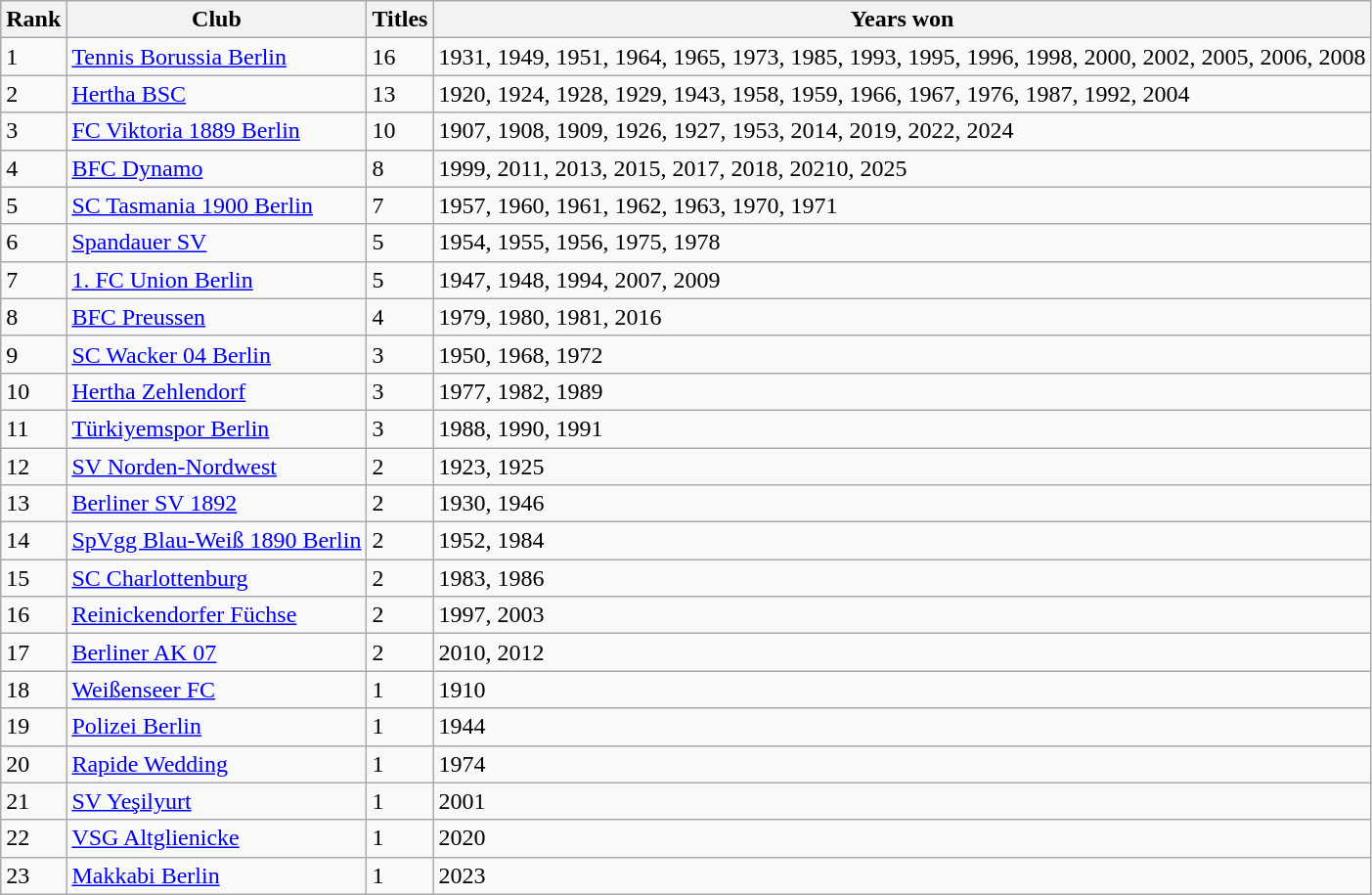<table class="wikitable">
<tr>
<th>Rank</th>
<th>Club</th>
<th>Titles</th>
<th>Years won</th>
</tr>
<tr>
<td>1</td>
<td><a href='#'>Tennis Borussia Berlin</a></td>
<td>16</td>
<td>1931, 1949, 1951, 1964, 1965, 1973, 1985, 1993, 1995, 1996, 1998, 2000, 2002, 2005, 2006, 2008</td>
</tr>
<tr>
<td>2</td>
<td><a href='#'>Hertha BSC</a></td>
<td>13</td>
<td>1920, 1924, 1928, 1929, 1943, 1958, 1959, 1966, 1967, 1976, 1987, 1992, 2004</td>
</tr>
<tr>
<td>3</td>
<td><a href='#'>FC Viktoria 1889 Berlin</a></td>
<td>10</td>
<td>1907, 1908, 1909, 1926, 1927, 1953, 2014, 2019, 2022, 2024</td>
</tr>
<tr>
<td>4</td>
<td><a href='#'>BFC Dynamo</a></td>
<td>8</td>
<td>1999, 2011, 2013, 2015, 2017, 2018, 20210, 2025</td>
</tr>
<tr>
<td>5</td>
<td><a href='#'>SC Tasmania 1900 Berlin</a></td>
<td>7</td>
<td>1957, 1960, 1961, 1962, 1963, 1970, 1971</td>
</tr>
<tr>
<td>6</td>
<td><a href='#'>Spandauer SV</a></td>
<td>5</td>
<td>1954, 1955, 1956, 1975, 1978</td>
</tr>
<tr>
<td>7</td>
<td><a href='#'>1. FC Union Berlin</a></td>
<td>5</td>
<td>1947, 1948, 1994, 2007, 2009</td>
</tr>
<tr>
<td>8</td>
<td><a href='#'>BFC Preussen</a></td>
<td>4</td>
<td>1979, 1980, 1981, 2016</td>
</tr>
<tr>
<td>9</td>
<td><a href='#'>SC Wacker 04 Berlin</a></td>
<td>3</td>
<td>1950, 1968, 1972</td>
</tr>
<tr>
<td>10</td>
<td><a href='#'>Hertha Zehlendorf</a></td>
<td>3</td>
<td>1977, 1982, 1989</td>
</tr>
<tr>
<td>11</td>
<td><a href='#'>Türkiyemspor Berlin</a></td>
<td>3</td>
<td>1988, 1990, 1991</td>
</tr>
<tr>
<td>12</td>
<td><a href='#'>SV Norden-Nordwest</a></td>
<td>2</td>
<td>1923, 1925</td>
</tr>
<tr>
<td>13</td>
<td><a href='#'>Berliner SV 1892</a></td>
<td>2</td>
<td>1930, 1946</td>
</tr>
<tr>
<td>14</td>
<td><a href='#'>SpVgg Blau-Weiß 1890 Berlin</a></td>
<td>2</td>
<td>1952, 1984</td>
</tr>
<tr>
<td>15</td>
<td><a href='#'>SC Charlottenburg</a></td>
<td>2</td>
<td>1983, 1986</td>
</tr>
<tr>
<td>16</td>
<td><a href='#'>Reinickendorfer Füchse</a></td>
<td>2</td>
<td>1997, 2003</td>
</tr>
<tr>
<td>17</td>
<td><a href='#'>Berliner AK 07</a></td>
<td>2</td>
<td>2010, 2012</td>
</tr>
<tr>
<td>18</td>
<td><a href='#'>Weißenseer FC</a></td>
<td>1</td>
<td>1910</td>
</tr>
<tr>
<td>19</td>
<td><a href='#'>Polizei Berlin</a></td>
<td>1</td>
<td>1944</td>
</tr>
<tr>
<td>20</td>
<td><a href='#'>Rapide Wedding</a></td>
<td>1</td>
<td>1974</td>
</tr>
<tr>
<td>21</td>
<td><a href='#'>SV Yeşilyurt</a></td>
<td>1</td>
<td>2001</td>
</tr>
<tr>
<td>22</td>
<td><a href='#'>VSG Altglienicke</a></td>
<td>1</td>
<td>2020</td>
</tr>
<tr>
<td>23</td>
<td><a href='#'>Makkabi Berlin</a></td>
<td>1</td>
<td>2023</td>
</tr>
</table>
